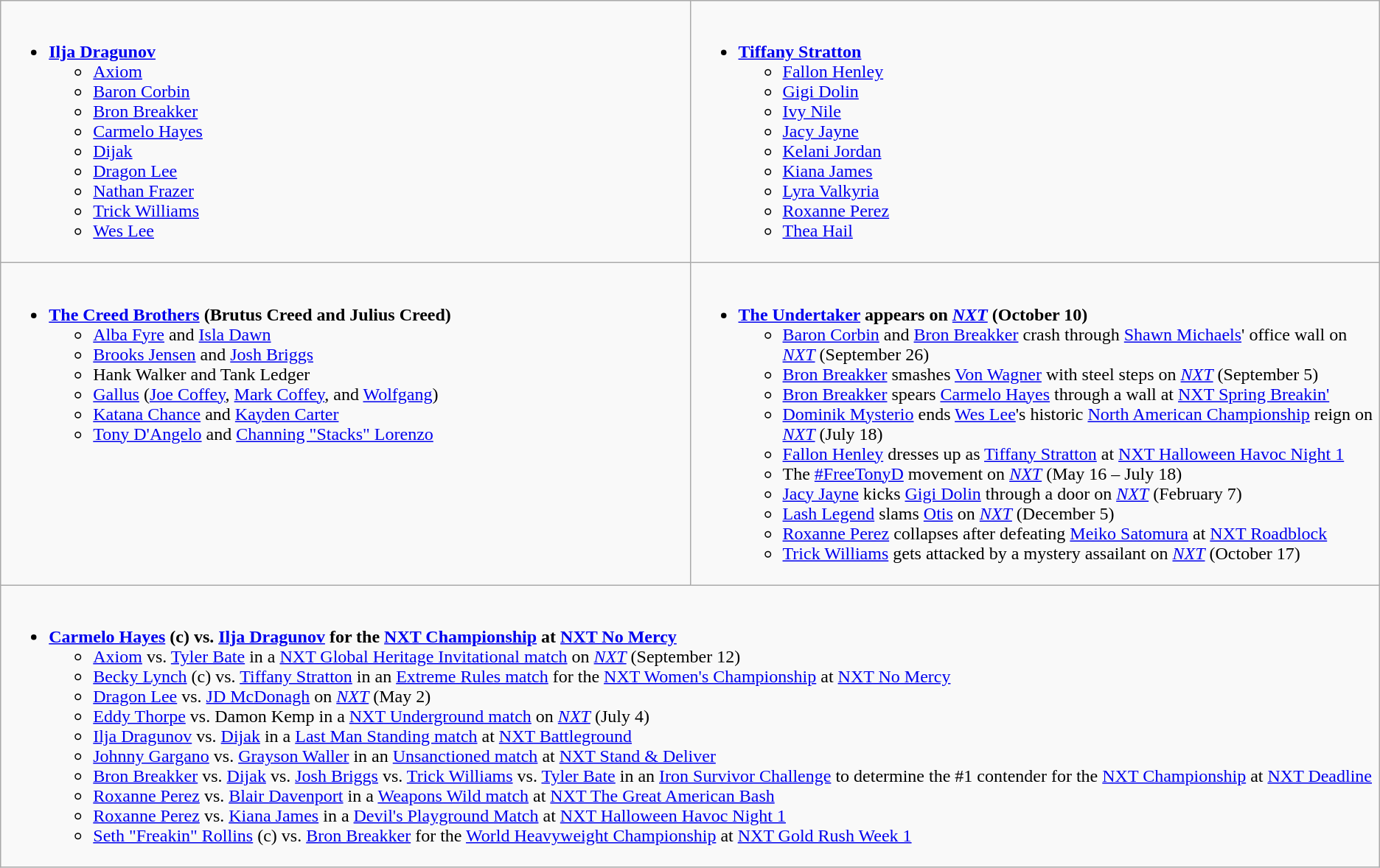<table class="wikitable">
<tr>
<td><br><ul><li><strong><a href='#'>Ilja Dragunov</a></strong><ul><li><a href='#'>Axiom</a></li><li><a href='#'>Baron Corbin</a></li><li><a href='#'>Bron Breakker</a></li><li><a href='#'>Carmelo Hayes</a></li><li><a href='#'>Dijak</a></li><li><a href='#'>Dragon Lee</a></li><li><a href='#'>Nathan Frazer</a></li><li><a href='#'>Trick Williams</a></li><li><a href='#'>Wes Lee</a></li></ul></li></ul></td>
<td><br><ul><li><strong><a href='#'>Tiffany Stratton</a></strong><ul><li><a href='#'>Fallon Henley</a></li><li><a href='#'>Gigi Dolin</a></li><li><a href='#'>Ivy Nile</a></li><li><a href='#'>Jacy Jayne</a></li><li><a href='#'>Kelani Jordan</a></li><li><a href='#'>Kiana James</a></li><li><a href='#'>Lyra Valkyria</a></li><li><a href='#'>Roxanne Perez</a></li><li><a href='#'>Thea Hail</a></li></ul></li></ul></td>
</tr>
<tr>
<td style="vertical-align:top; width:50%;"><br><ul><li><strong><a href='#'>The Creed Brothers</a> (Brutus Creed and Julius Creed)</strong><ul><li><a href='#'>Alba Fyre</a> and <a href='#'>Isla Dawn</a></li><li><a href='#'>Brooks Jensen</a> and <a href='#'>Josh Briggs</a></li><li>Hank Walker and Tank Ledger</li><li><a href='#'>Gallus</a> (<a href='#'>Joe Coffey</a>, <a href='#'>Mark Coffey</a>, and <a href='#'>Wolfgang</a>)</li><li><a href='#'>Katana Chance</a> and <a href='#'>Kayden Carter</a></li><li><a href='#'>Tony D'Angelo</a> and <a href='#'>Channing "Stacks" Lorenzo</a></li></ul></li></ul></td>
<td><br><ul><li><strong><a href='#'>The Undertaker</a> appears on <em><a href='#'>NXT</a></em> (October 10)</strong><ul><li><a href='#'>Baron Corbin</a> and <a href='#'>Bron Breakker</a> crash through <a href='#'>Shawn Michaels</a>' office wall on <em><a href='#'>NXT</a></em> (September 26)</li><li><a href='#'>Bron Breakker</a> smashes <a href='#'>Von Wagner</a> with steel steps on <em><a href='#'>NXT</a></em> (September 5)</li><li><a href='#'>Bron Breakker</a> spears <a href='#'>Carmelo Hayes</a> through a wall at <a href='#'>NXT Spring Breakin'</a></li><li><a href='#'>Dominik Mysterio</a> ends <a href='#'>Wes Lee</a>'s historic <a href='#'>North American Championship</a> reign on <em><a href='#'>NXT</a></em> (July 18)</li><li><a href='#'>Fallon Henley</a> dresses up as <a href='#'>Tiffany Stratton</a> at <a href='#'>NXT Halloween Havoc Night 1</a></li><li>The <a href='#'>#FreeTonyD</a> movement on <em><a href='#'>NXT</a></em> (May 16 – July 18)</li><li><a href='#'>Jacy Jayne</a> kicks <a href='#'>Gigi Dolin</a> through a door on <em><a href='#'>NXT</a></em> (February 7)</li><li><a href='#'>Lash Legend</a> slams <a href='#'>Otis</a> on <em><a href='#'>NXT</a></em> (December 5)</li><li><a href='#'>Roxanne Perez</a> collapses after defeating <a href='#'>Meiko Satomura</a> at <a href='#'>NXT Roadblock</a></li><li><a href='#'>Trick Williams</a> gets attacked by a mystery assailant on <em><a href='#'>NXT</a></em> (October 17)</li></ul></li></ul></td>
</tr>
<tr>
<td colspan="2"><br><ul><li><strong><a href='#'>Carmelo Hayes</a> (c) vs. <a href='#'>Ilja Dragunov</a> for the <a href='#'>NXT Championship</a> at <a href='#'>NXT No Mercy</a></strong><ul><li><a href='#'>Axiom</a> vs. <a href='#'>Tyler Bate</a> in a <a href='#'>NXT Global Heritage Invitational match</a> on <em><a href='#'>NXT</a></em> (September 12)</li><li><a href='#'>Becky Lynch</a> (c) vs. <a href='#'>Tiffany Stratton</a> in an <a href='#'>Extreme Rules match</a> for the <a href='#'>NXT Women's Championship</a> at <a href='#'>NXT No Mercy</a></li><li><a href='#'>Dragon Lee</a> vs. <a href='#'>JD McDonagh</a> on <em><a href='#'>NXT</a></em> (May 2)</li><li><a href='#'>Eddy Thorpe</a> vs. Damon Kemp in a <a href='#'>NXT Underground match</a> on <em><a href='#'>NXT</a></em> (July 4)</li><li><a href='#'>Ilja Dragunov</a> vs. <a href='#'>Dijak</a> in a <a href='#'>Last Man Standing match</a> at <a href='#'>NXT Battleground</a></li><li><a href='#'>Johnny Gargano</a> vs. <a href='#'>Grayson Waller</a> in an <a href='#'>Unsanctioned match</a> at <a href='#'>NXT Stand & Deliver</a></li><li><a href='#'>Bron Breakker</a> vs. <a href='#'>Dijak</a> vs. <a href='#'>Josh Briggs</a> vs. <a href='#'>Trick Williams</a> vs. <a href='#'>Tyler Bate</a> in an <a href='#'>Iron Survivor Challenge</a> to determine the #1 contender for the <a href='#'>NXT Championship</a> at <a href='#'>NXT Deadline</a></li><li><a href='#'>Roxanne Perez</a> vs. <a href='#'>Blair Davenport</a> in a <a href='#'>Weapons Wild match</a> at <a href='#'>NXT The Great American Bash</a></li><li><a href='#'>Roxanne Perez</a> vs. <a href='#'>Kiana James</a> in a <a href='#'>Devil's Playground Match</a> at <a href='#'>NXT Halloween Havoc Night 1</a></li><li><a href='#'>Seth "Freakin" Rollins</a> (c) vs. <a href='#'>Bron Breakker</a> for the <a href='#'>World Heavyweight Championship</a> at <a href='#'>NXT Gold Rush Week 1</a></li></ul></li></ul></td>
</tr>
</table>
